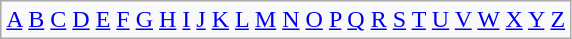<table class="wikitable plainrowheaders" summary="Alphabetical list of rivers">
<tr>
<td><a href='#'>A</a> <a href='#'>B</a> <a href='#'>C</a> <a href='#'>D</a> <a href='#'>E</a> <a href='#'>F</a> <a href='#'>G</a> <a href='#'>H</a> <a href='#'>I</a> <a href='#'>J</a> <a href='#'>K</a> <a href='#'>L</a> <a href='#'>M</a> <a href='#'>N</a> <a href='#'>O</a> <a href='#'>P</a> <a href='#'>Q</a> <a href='#'>R</a> <a href='#'>S</a> <a href='#'>T</a> <a href='#'>U</a> <a href='#'>V</a> <a href='#'>W</a> <a href='#'>X</a> <a href='#'>Y</a> <a href='#'>Z</a></td>
</tr>
</table>
